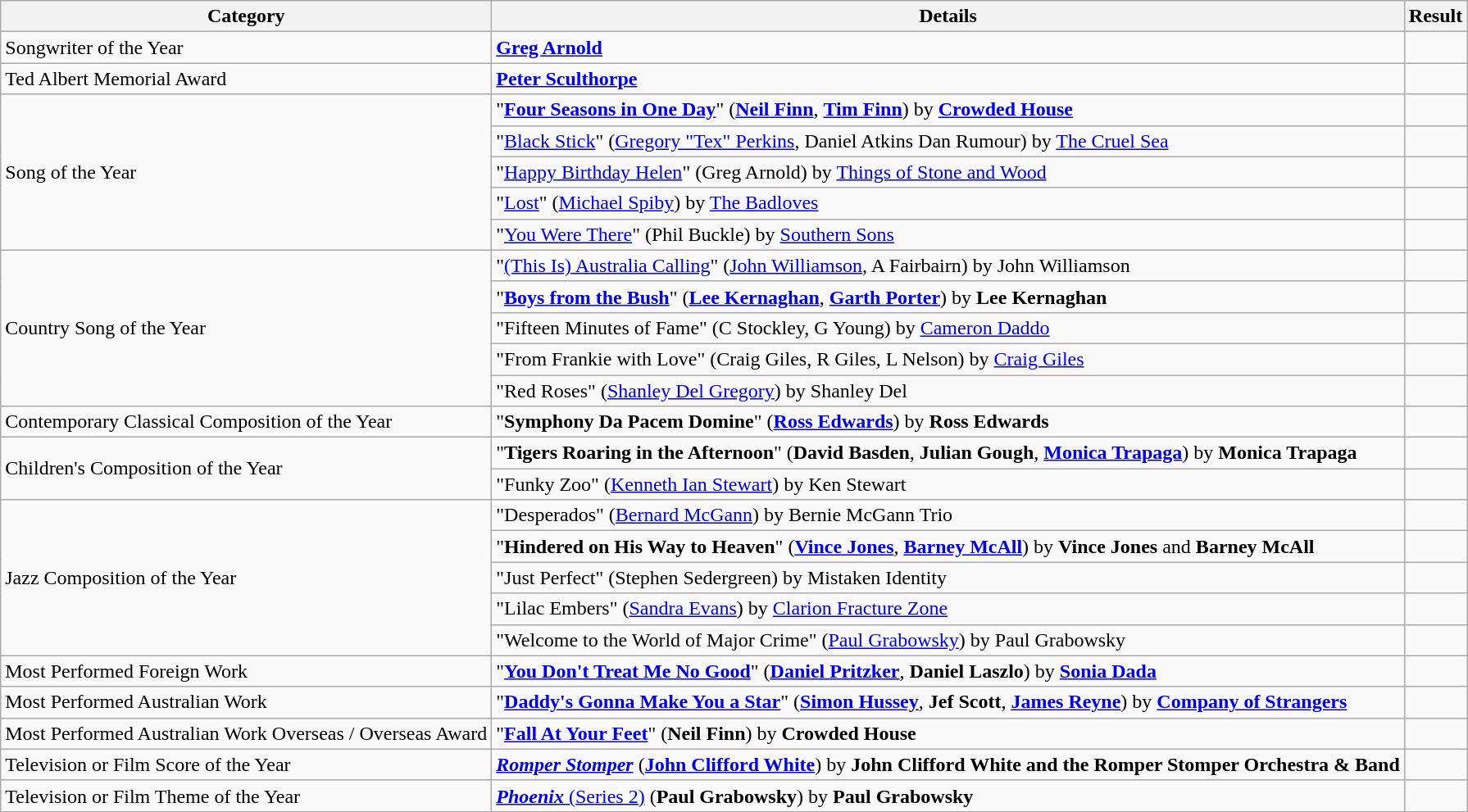<table class="wikitable">
<tr>
<th>Category</th>
<th>Details</th>
<th>Result</th>
</tr>
<tr>
<td>Songwriter of the Year</td>
<td><strong><a href='#'>Greg Arnold</a></strong></td>
<td></td>
</tr>
<tr>
<td>Ted Albert Memorial Award</td>
<td><strong><a href='#'>Peter Sculthorpe</a></strong></td>
<td></td>
</tr>
<tr>
<td rowspan="5">Song of the Year</td>
<td>"<strong><a href='#'>Four Seasons in One Day</a></strong>" (<strong><a href='#'>Neil Finn</a></strong>, <strong><a href='#'>Tim Finn</a></strong>) by <strong><a href='#'>Crowded House</a></strong></td>
<td></td>
</tr>
<tr>
<td>"<a href='#'>Black Stick</a>" (<a href='#'>Gregory "Tex" Perkins</a>, Daniel Atkins  Dan Rumour) by <a href='#'>The Cruel Sea</a></td>
<td></td>
</tr>
<tr>
<td>"<a href='#'>Happy Birthday Helen</a>" (Greg Arnold) by <a href='#'>Things of Stone and Wood</a></td>
<td></td>
</tr>
<tr>
<td>"<a href='#'>Lost</a>" (<a href='#'>Michael Spiby</a>) by <a href='#'>The Badloves</a></td>
<td></td>
</tr>
<tr>
<td>"<a href='#'>You Were There</a>" (Phil Buckle) by <a href='#'>Southern Sons</a></td>
<td></td>
</tr>
<tr>
<td rowspan="5">Country Song of the Year</td>
<td>"<a href='#'>(This Is) Australia Calling</a>" (<a href='#'>John Williamson</a>, A Fairbairn) by John Williamson</td>
<td></td>
</tr>
<tr>
<td>"<strong><a href='#'>Boys from the Bush</a></strong>" (<strong><a href='#'>Lee Kernaghan</a></strong>, <strong><a href='#'>Garth Porter</a></strong>) by <strong>Lee Kernaghan</strong></td>
<td></td>
</tr>
<tr>
<td>"Fifteen Minutes of Fame" (C Stockley, G Young) by <a href='#'>Cameron Daddo</a></td>
<td></td>
</tr>
<tr>
<td>"From Frankie with Love" (Craig Giles, R Giles, L Nelson) by <a href='#'>Craig Giles</a></td>
<td></td>
</tr>
<tr>
<td>"Red Roses" (<a href='#'>Shanley Del Gregory</a>) by Shanley Del</td>
<td></td>
</tr>
<tr>
<td>Contemporary Classical Composition of the Year</td>
<td>"<strong>Symphony Da Pacem Domine</strong>" (<strong><a href='#'>Ross Edwards</a></strong>) by <strong>Ross Edwards</strong></td>
<td></td>
</tr>
<tr>
<td rowspan="2">Children's Composition of the Year</td>
<td>"<strong>Tigers Roaring in the Afternoon</strong>" (<strong>David Basden</strong>, <strong>Julian Gough</strong>, <strong><a href='#'>Monica Trapaga</a></strong>) by <strong>Monica Trapaga</strong></td>
<td></td>
</tr>
<tr>
<td>"Funky Zoo" (<a href='#'>Kenneth Ian Stewart</a>) by Ken Stewart</td>
<td></td>
</tr>
<tr>
<td rowspan="5">Jazz Composition of the Year</td>
<td>"Desperados" (<a href='#'>Bernard McGann</a>) by Bernie McGann Trio</td>
<td></td>
</tr>
<tr>
<td>"<strong>Hindered on His Way to Heaven</strong>" (<strong><a href='#'>Vince Jones</a></strong>, <strong><a href='#'>Barney McAll</a></strong>) by <strong>Vince Jones</strong> and <strong>Barney McAll</strong></td>
<td></td>
</tr>
<tr>
<td>"Just Perfect" (Stephen Sedergreen) by Mistaken Identity</td>
<td></td>
</tr>
<tr>
<td>"Lilac Embers" (<a href='#'>Sandra Evans</a>) by <a href='#'>Clarion Fracture Zone</a></td>
<td></td>
</tr>
<tr>
<td>"Welcome to the World of Major Crime" (<a href='#'>Paul Grabowsky</a>) by Paul Grabowsky</td>
<td></td>
</tr>
<tr>
<td>Most Performed Foreign Work</td>
<td>"<strong><a href='#'>You Don't Treat Me No Good</a></strong>" (<strong><a href='#'>Daniel Pritzker</a></strong>, <strong>Daniel Laszlo</strong>) by <strong><a href='#'>Sonia Dada</a></strong></td>
<td></td>
</tr>
<tr>
<td>Most Performed Australian Work</td>
<td>"<strong><a href='#'>Daddy's Gonna Make You a Star</a></strong>" (<strong><a href='#'>Simon Hussey</a></strong>, <strong>Jef Scott</strong>, <strong><a href='#'>James Reyne</a></strong>) by <strong><a href='#'>Company of Strangers</a></strong></td>
<td></td>
</tr>
<tr>
<td>Most Performed Australian Work Overseas / Overseas Award</td>
<td>"<strong><a href='#'>Fall At Your Feet</a></strong>" (<strong>Neil Finn</strong>) by <strong>Crowded House</strong></td>
<td></td>
</tr>
<tr>
<td>Television or Film Score of the Year</td>
<td><strong><em><a href='#'>Romper Stomper</a></em></strong> (<strong><a href='#'>John Clifford White</a></strong>) by <strong>John Clifford White and the Romper Stomper Orchestra & Band</strong></td>
<td></td>
</tr>
<tr>
<td>Television or Film Theme of the Year</td>
<td><a href='#'><strong><em>Phoenix</em></strong> (Series 2)</a> (<strong>Paul Grabowsky</strong>) by <strong>Paul Grabowsky</strong></td>
<td></td>
</tr>
<tr>
</tr>
</table>
